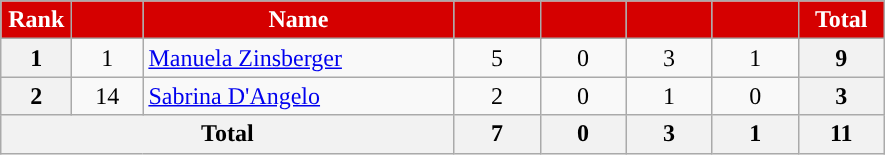<table class="wikitable sortable" style="text-align:center; font-size:100%; ">
<tr>
<th style="background:#d50000; color:white; text-align:center; width:40px">Rank</th>
<th style="background:#d50000; color:white; text-align:center; width:40px"></th>
<th style="background:#d50000; color:white; text-align:center; width:200px">Name</th>
<th style="background:#d50000; color:white; text-align:center; width:50px;"><a href='#'></a></th>
<th style="background:#d50000; color:white; text-align:center; width:50px;"><a href='#'></a></th>
<th style="background:#d50000; color:white; text-align:center; width:50px;"><a href='#'></a></th>
<th style="background:#d50000; color:white; text-align:center; width:50px;"><a href='#'></a></th>
<th style="background:#d50000; color:white; text-align:center; width:50px;">Total</th>
</tr>
<tr>
<th>1</th>
<td>1</td>
<td align="left"> <a href='#'>Manuela Zinsberger</a></td>
<td>5</td>
<td>0</td>
<td>3</td>
<td>1</td>
<th>9</th>
</tr>
<tr>
<th>2</th>
<td>14</td>
<td align="left"> <a href='#'>Sabrina D'Angelo</a></td>
<td>2</td>
<td>0</td>
<td>1</td>
<td>0</td>
<th>3</th>
</tr>
<tr>
<th colspan="3">Total</th>
<th>7</th>
<th>0</th>
<th>3</th>
<th>1</th>
<th>11</th>
</tr>
</table>
